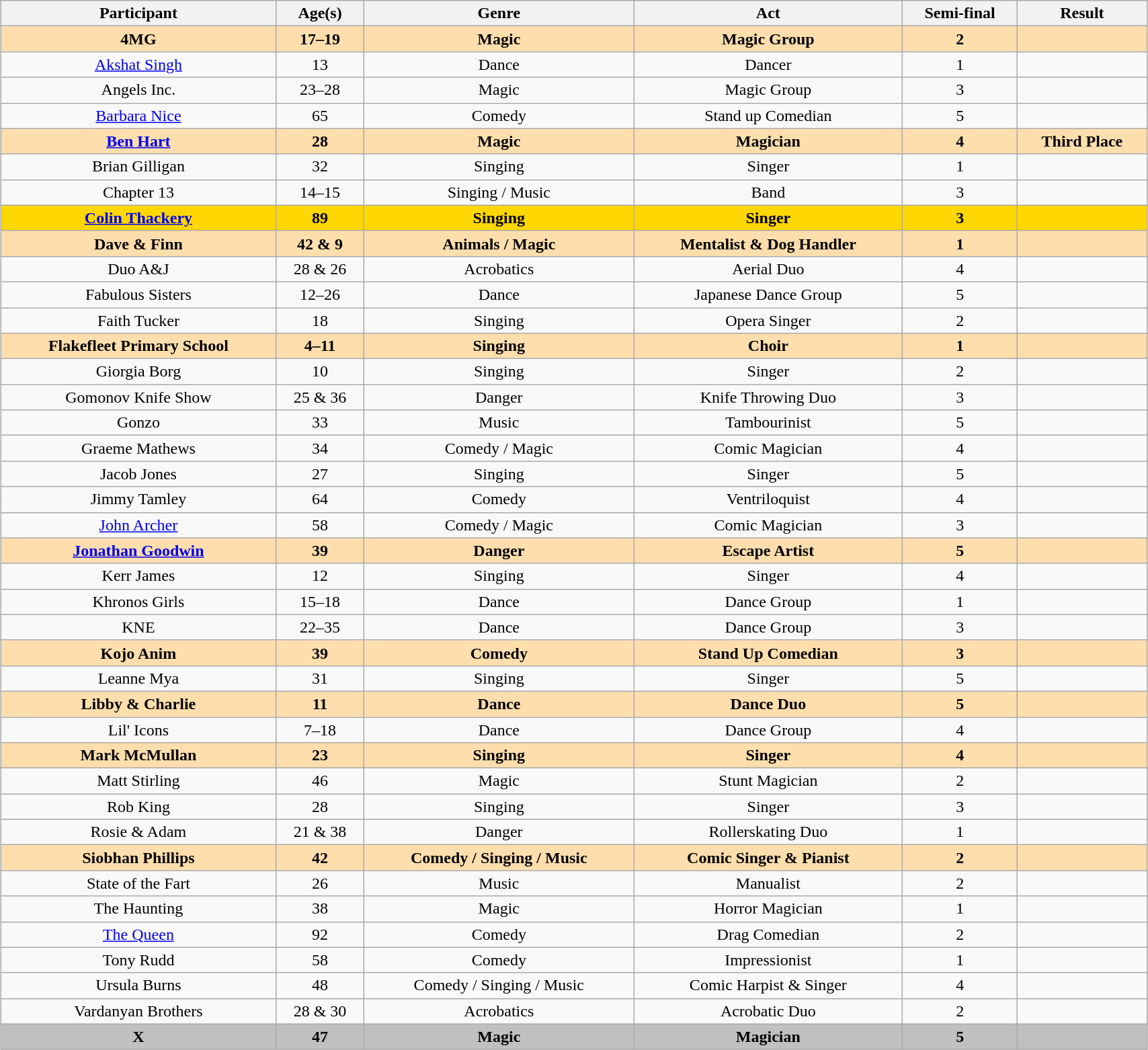<table class="wikitable sortable" style="margin-left: auto; margin-right: auto; border: none; width:90%; text-align:center;">
<tr>
<th>Participant</th>
<th class="unsortable">Age(s) </th>
<th>Genre</th>
<th class="unsortable">Act</th>
<th>Semi-final</th>
<th>Result</th>
</tr>
<tr style="background:NavajoWhite;">
<td><strong>4MG</strong></td>
<td><strong>17–19</strong></td>
<td><strong>Magic</strong></td>
<td><strong>Magic Group</strong></td>
<td><strong>2</strong></td>
<td><strong></strong></td>
</tr>
<tr>
<td><a href='#'>Akshat Singh</a> </td>
<td>13</td>
<td>Dance</td>
<td>Dancer</td>
<td>1</td>
<td></td>
</tr>
<tr>
<td>Angels Inc.</td>
<td>23–28</td>
<td>Magic</td>
<td>Magic Group</td>
<td>3</td>
<td></td>
</tr>
<tr>
<td><a href='#'>Barbara Nice</a></td>
<td>65</td>
<td>Comedy</td>
<td>Stand up Comedian</td>
<td>5</td>
<td></td>
</tr>
<tr style="background:NavajoWhite;">
<td><strong><a href='#'>Ben Hart</a></strong></td>
<td><strong>28</strong></td>
<td><strong>Magic</strong></td>
<td><strong>Magician</strong></td>
<td><strong>4</strong></td>
<td><strong>Third Place</strong></td>
</tr>
<tr>
<td>Brian Gilligan</td>
<td>32</td>
<td>Singing</td>
<td>Singer</td>
<td>1</td>
<td></td>
</tr>
<tr>
<td>Chapter 13 </td>
<td>14–15</td>
<td>Singing / Music</td>
<td>Band</td>
<td>3</td>
<td></td>
</tr>
<tr style="background:gold;">
<td><strong><a href='#'>Colin Thackery</a></strong></td>
<td><strong>89</strong></td>
<td><strong>Singing</strong></td>
<td><strong>Singer</strong></td>
<td><strong>3</strong></td>
<td><strong></strong></td>
</tr>
<tr style="background:NavajoWhite;">
<td><strong>Dave & Finn</strong></td>
<td><strong>42 & 9</strong></td>
<td><strong>Animals / Magic</strong></td>
<td><strong>Mentalist & Dog Handler</strong></td>
<td><strong>1</strong></td>
<td><strong></strong></td>
</tr>
<tr>
<td>Duo A&J</td>
<td>28 & 26</td>
<td>Acrobatics</td>
<td>Aerial Duo</td>
<td>4</td>
<td></td>
</tr>
<tr>
<td>Fabulous Sisters </td>
<td>12–26</td>
<td>Dance</td>
<td>Japanese Dance Group</td>
<td>5</td>
<td></td>
</tr>
<tr>
<td>Faith Tucker</td>
<td>18</td>
<td>Singing</td>
<td>Opera Singer</td>
<td>2</td>
<td></td>
</tr>
<tr style="background:NavajoWhite;">
<td><strong>Flakefleet Primary School </strong></td>
<td><strong>4–11</strong></td>
<td><strong>Singing</strong></td>
<td><strong>Choir</strong></td>
<td><strong>1</strong></td>
<td><strong></strong></td>
</tr>
<tr>
<td>Giorgia Borg </td>
<td>10</td>
<td>Singing</td>
<td>Singer</td>
<td>2</td>
<td></td>
</tr>
<tr>
<td>Gomonov Knife Show</td>
<td>25 & 36</td>
<td>Danger</td>
<td>Knife Throwing Duo</td>
<td>3</td>
<td></td>
</tr>
<tr>
<td>Gonzo</td>
<td>33</td>
<td>Music</td>
<td>Tambourinist</td>
<td>5</td>
<td></td>
</tr>
<tr>
<td>Graeme Mathews</td>
<td>34</td>
<td>Comedy / Magic</td>
<td>Comic Magician</td>
<td>4</td>
<td></td>
</tr>
<tr>
<td>Jacob Jones</td>
<td>27</td>
<td>Singing</td>
<td>Singer</td>
<td>5</td>
<td></td>
</tr>
<tr>
<td>Jimmy Tamley</td>
<td>64</td>
<td>Comedy</td>
<td>Ventriloquist</td>
<td>4</td>
<td></td>
</tr>
<tr>
<td><a href='#'>John Archer</a></td>
<td>58</td>
<td>Comedy / Magic</td>
<td>Comic Magician</td>
<td>3</td>
<td></td>
</tr>
<tr style="background:NavajoWhite;">
<td><strong><a href='#'>Jonathan Goodwin</a></strong></td>
<td><strong>39</strong></td>
<td><strong>Danger</strong></td>
<td><strong>Escape Artist</strong></td>
<td><strong>5</strong></td>
<td><strong></strong></td>
</tr>
<tr>
<td>Kerr James</td>
<td>12</td>
<td>Singing</td>
<td>Singer</td>
<td>4</td>
<td></td>
</tr>
<tr>
<td>Khronos Girls</td>
<td>15–18</td>
<td>Dance</td>
<td>Dance Group</td>
<td>1</td>
<td></td>
</tr>
<tr>
<td>KNE</td>
<td>22–35</td>
<td>Dance</td>
<td>Dance Group</td>
<td>3</td>
<td></td>
</tr>
<tr style="background:NavajoWhite;">
<td><strong>Kojo Anim</strong> </td>
<td><strong>39</strong></td>
<td><strong>Comedy</strong></td>
<td><strong>Stand Up Comedian</strong></td>
<td><strong>3</strong></td>
<td><strong></strong></td>
</tr>
<tr>
<td>Leanne Mya</td>
<td>31</td>
<td>Singing</td>
<td>Singer</td>
<td>5</td>
<td></td>
</tr>
<tr style="background:NavajoWhite;">
<td><strong>Libby & Charlie</strong>  </td>
<td><strong>11</strong></td>
<td><strong>Dance</strong></td>
<td><strong>Dance Duo</strong></td>
<td><strong>5</strong></td>
<td><strong></strong></td>
</tr>
<tr>
<td>Lil' Icons </td>
<td>7–18</td>
<td>Dance</td>
<td>Dance Group</td>
<td>4</td>
<td></td>
</tr>
<tr style="background:NavajoWhite;">
<td><strong>Mark McMullan</strong></td>
<td><strong>23</strong></td>
<td><strong>Singing</strong></td>
<td><strong>Singer</strong></td>
<td><strong>4</strong></td>
<td><strong></strong></td>
</tr>
<tr>
<td>Matt Stirling</td>
<td>46</td>
<td>Magic</td>
<td>Stunt Magician</td>
<td>2</td>
<td></td>
</tr>
<tr>
<td>Rob King</td>
<td>28</td>
<td>Singing</td>
<td>Singer</td>
<td>3</td>
<td></td>
</tr>
<tr>
<td>Rosie & Adam </td>
<td>21 & 38</td>
<td>Danger</td>
<td>Rollerskating Duo</td>
<td>1</td>
<td></td>
</tr>
<tr style="background:NavajoWhite;">
<td><strong>Siobhan Phillips</strong></td>
<td><strong>42</strong></td>
<td><strong>Comedy / Singing / Music</strong></td>
<td><strong>Comic Singer & Pianist</strong></td>
<td><strong>2</strong></td>
<td><strong></strong></td>
</tr>
<tr>
<td>State of the Fart </td>
<td>26</td>
<td>Music</td>
<td>Manualist</td>
<td>2</td>
<td></td>
</tr>
<tr>
<td>The Haunting </td>
<td>38</td>
<td>Magic</td>
<td>Horror Magician</td>
<td>1</td>
<td></td>
</tr>
<tr>
<td><a href='#'>The Queen</a></td>
<td>92</td>
<td>Comedy</td>
<td>Drag Comedian</td>
<td>2</td>
<td></td>
</tr>
<tr>
<td>Tony Rudd</td>
<td>58</td>
<td>Comedy</td>
<td>Impressionist</td>
<td>1</td>
<td></td>
</tr>
<tr>
<td>Ursula Burns</td>
<td>48</td>
<td>Comedy / Singing / Music</td>
<td>Comic Harpist & Singer</td>
<td>4</td>
<td></td>
</tr>
<tr>
<td>Vardanyan Brothers </td>
<td>28 & 30</td>
<td>Acrobatics</td>
<td>Acrobatic Duo</td>
<td>2</td>
<td></td>
</tr>
<tr style="background:silver;">
<td><strong>X</strong></td>
<td><strong>47</strong></td>
<td><strong>Magic</strong></td>
<td><strong>Magician</strong></td>
<td><strong>5</strong></td>
<td><strong></strong></td>
</tr>
</table>
